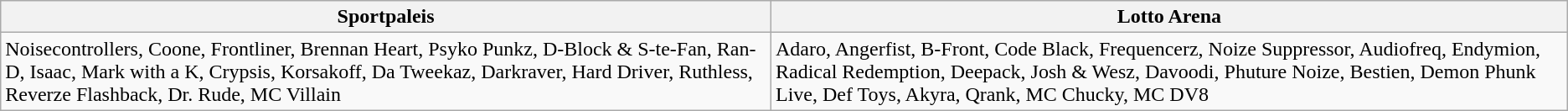<table class="wikitable">
<tr>
<th><strong>Sportpaleis</strong></th>
<th><strong>Lotto Arena</strong></th>
</tr>
<tr>
<td>Noisecontrollers, Coone, Frontliner, Brennan Heart, Psyko Punkz, D-Block & S-te-Fan, Ran-D, Isaac, Mark with a K, Crypsis, Korsakoff, Da Tweekaz, Darkraver, Hard Driver, Ruthless, Reverze Flashback, Dr. Rude, MC Villain</td>
<td>Adaro, Angerfist, B-Front, Code Black, Frequencerz, Noize Suppressor, Audiofreq, Endymion, Radical Redemption, Deepack, Josh & Wesz, Davoodi, Phuture Noize, Bestien, Demon Phunk Live, Def Toys, Akyra, Qrank, MC Chucky, MC DV8</td>
</tr>
</table>
